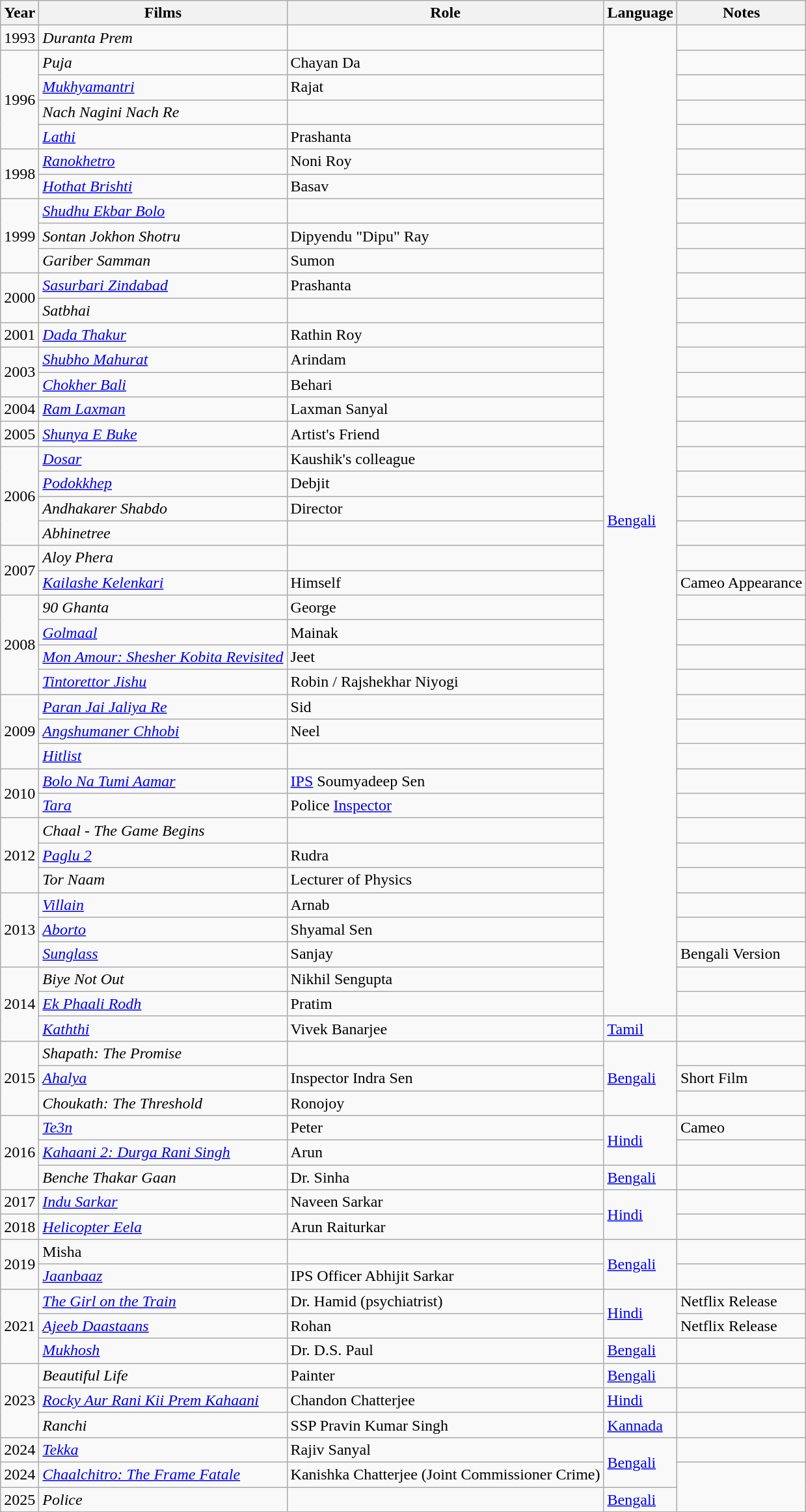<table class="wikitable sortable">
<tr>
<th>Year</th>
<th>Films</th>
<th>Role</th>
<th>Language</th>
<th>Notes</th>
</tr>
<tr>
<td>1993</td>
<td><em>Duranta Prem</em></td>
<td></td>
<td rowspan="40"><a href='#'>Bengali</a></td>
<td></td>
</tr>
<tr>
<td rowspan="4">1996</td>
<td><em>Puja</em></td>
<td>Chayan Da</td>
<td></td>
</tr>
<tr>
<td><em><a href='#'>Mukhyamantri</a></em></td>
<td>Rajat</td>
<td></td>
</tr>
<tr>
<td><em>Nach Nagini Nach Re</em></td>
<td></td>
<td></td>
</tr>
<tr>
<td><em><a href='#'>Lathi</a></em></td>
<td>Prashanta</td>
<td></td>
</tr>
<tr>
<td rowspan="2">1998</td>
<td><em><a href='#'>Ranokhetro</a></em></td>
<td>Noni Roy</td>
<td></td>
</tr>
<tr>
<td><em><a href='#'>Hothat Brishti</a></em></td>
<td>Basav</td>
<td></td>
</tr>
<tr>
<td rowspan="3">1999</td>
<td><em><a href='#'>Shudhu Ekbar Bolo</a></em></td>
<td></td>
<td></td>
</tr>
<tr>
<td><em>Sontan Jokhon Shotru</em></td>
<td>Dipyendu "Dipu" Ray</td>
<td></td>
</tr>
<tr>
<td><em>Gariber Samman</em></td>
<td>Sumon</td>
<td></td>
</tr>
<tr>
<td rowspan="2">2000</td>
<td><em><a href='#'>Sasurbari Zindabad</a></em></td>
<td>Prashanta</td>
<td></td>
</tr>
<tr>
<td><em>Satbhai</em></td>
<td></td>
<td></td>
</tr>
<tr>
<td>2001</td>
<td><em><a href='#'>Dada Thakur</a></em></td>
<td>Rathin Roy</td>
<td></td>
</tr>
<tr>
<td rowspan="2">2003</td>
<td><em><a href='#'>Shubho Mahurat</a></em></td>
<td>Arindam</td>
<td></td>
</tr>
<tr>
<td><em><a href='#'>Chokher Bali</a></em></td>
<td>Behari</td>
<td></td>
</tr>
<tr>
<td>2004</td>
<td><em><a href='#'>Ram Laxman</a></em></td>
<td>Laxman Sanyal</td>
<td></td>
</tr>
<tr>
<td>2005</td>
<td><em><a href='#'>Shunya E Buke</a></em></td>
<td>Artist's Friend</td>
<td></td>
</tr>
<tr>
<td rowspan="4">2006</td>
<td><em><a href='#'>Dosar</a></em></td>
<td>Kaushik's colleague</td>
<td></td>
</tr>
<tr>
<td><em><a href='#'>Podokkhep</a></em></td>
<td>Debjit</td>
<td></td>
</tr>
<tr>
<td><em>Andhakarer Shabdo</em></td>
<td>Director</td>
<td></td>
</tr>
<tr>
<td><em>Abhinetree</em></td>
<td></td>
<td></td>
</tr>
<tr>
<td rowspan="2">2007</td>
<td><em>Aloy Phera</em></td>
<td></td>
<td></td>
</tr>
<tr>
<td><em><a href='#'>Kailashe Kelenkari</a></em></td>
<td>Himself</td>
<td>Cameo Appearance</td>
</tr>
<tr>
<td rowspan="4">2008</td>
<td><em>90 Ghanta</em></td>
<td>George</td>
<td></td>
</tr>
<tr>
<td><em><a href='#'>Golmaal</a></em></td>
<td>Mainak</td>
<td></td>
</tr>
<tr>
<td><em><a href='#'>Mon Amour: Shesher Kobita Revisited</a></em></td>
<td>Jeet</td>
<td></td>
</tr>
<tr>
<td><em><a href='#'>Tintorettor Jishu</a></em></td>
<td>Robin / Rajshekhar Niyogi</td>
<td></td>
</tr>
<tr>
<td rowspan="3">2009</td>
<td><em><a href='#'>Paran Jai Jaliya Re</a></em></td>
<td>Sid</td>
<td></td>
</tr>
<tr>
<td><em><a href='#'>Angshumaner Chhobi</a></em></td>
<td>Neel</td>
<td></td>
</tr>
<tr>
<td><em><a href='#'>Hitlist</a></em></td>
<td></td>
<td></td>
</tr>
<tr>
<td rowspan="2">2010</td>
<td><em><a href='#'>Bolo Na Tumi Aamar</a></em></td>
<td><a href='#'>IPS</a> Soumyadeep Sen</td>
<td></td>
</tr>
<tr>
<td><em><a href='#'>Tara</a></em></td>
<td>Police <a href='#'>Inspector</a></td>
<td></td>
</tr>
<tr>
<td rowspan="3">2012</td>
<td><em>Chaal - The Game Begins</em></td>
<td></td>
<td></td>
</tr>
<tr>
<td><em><a href='#'>Paglu 2</a></em></td>
<td>Rudra</td>
<td></td>
</tr>
<tr>
<td><em>Tor Naam</em></td>
<td>Lecturer of Physics</td>
<td></td>
</tr>
<tr>
<td rowspan="3">2013</td>
<td><em><a href='#'>Villain</a></em></td>
<td>Arnab</td>
<td></td>
</tr>
<tr>
<td><em><a href='#'>Aborto</a></em></td>
<td>Shyamal Sen</td>
<td></td>
</tr>
<tr>
<td><em><a href='#'>Sunglass</a></em></td>
<td>Sanjay</td>
<td>Bengali Version</td>
</tr>
<tr>
<td rowspan="3">2014</td>
<td><em>Biye Not Out</em></td>
<td>Nikhil Sengupta</td>
<td></td>
</tr>
<tr>
<td><em><a href='#'>Ek Phaali Rodh</a></em></td>
<td>Pratim</td>
<td></td>
</tr>
<tr>
<td><em><a href='#'>Kaththi</a></em></td>
<td>Vivek Banarjee</td>
<td><a href='#'>Tamil</a></td>
<td></td>
</tr>
<tr>
<td rowspan="3">2015</td>
<td><em>Shapath: The Promise</em></td>
<td></td>
<td rowspan="3"><a href='#'>Bengali</a></td>
<td></td>
</tr>
<tr>
<td><em><a href='#'>Ahalya</a></em></td>
<td>Inspector Indra Sen</td>
<td>Short Film</td>
</tr>
<tr>
<td><em>Choukath: The Threshold</em></td>
<td>Ronojoy</td>
<td></td>
</tr>
<tr>
<td rowspan="3">2016</td>
<td><em><a href='#'>Te3n</a></em></td>
<td>Peter</td>
<td rowspan="2"><a href='#'>Hindi</a></td>
<td>Cameo</td>
</tr>
<tr>
<td><em><a href='#'>Kahaani 2: Durga Rani Singh</a></em></td>
<td>Arun</td>
<td></td>
</tr>
<tr>
<td><em>Benche Thakar Gaan</em></td>
<td>Dr. Sinha</td>
<td><a href='#'>Bengali</a></td>
<td></td>
</tr>
<tr>
<td>2017</td>
<td><em><a href='#'>Indu Sarkar</a></em></td>
<td>Naveen Sarkar</td>
<td rowspan="2"><a href='#'>Hindi</a></td>
<td></td>
</tr>
<tr>
<td>2018</td>
<td><em><a href='#'>Helicopter Eela</a></em></td>
<td>Arun Raiturkar</td>
<td></td>
</tr>
<tr>
<td rowspan="2">2019</td>
<td>Misha</td>
<td></td>
<td rowspan="2"><a href='#'>Bengali</a></td>
<td></td>
</tr>
<tr>
<td><em><a href='#'>Jaanbaaz</a></em></td>
<td>IPS Officer Abhijit Sarkar</td>
<td></td>
</tr>
<tr>
<td rowspan="3">2021</td>
<td><em><a href='#'>The Girl on the Train</a></em></td>
<td>Dr. Hamid (psychiatrist)</td>
<td rowspan="2"><a href='#'>Hindi</a></td>
<td>Netflix Release</td>
</tr>
<tr>
<td><em><a href='#'>Ajeeb Daastaans</a></em></td>
<td>Rohan</td>
<td>Netflix Release</td>
</tr>
<tr>
<td><em><a href='#'>Mukhosh</a></em></td>
<td>Dr. D.S. Paul</td>
<td><a href='#'>Bengali</a></td>
<td></td>
</tr>
<tr>
<td rowspan="3">2023</td>
<td><em>Beautiful Life </em></td>
<td>Painter</td>
<td><a href='#'>Bengali</a></td>
<td></td>
</tr>
<tr>
<td><em><a href='#'>Rocky Aur Rani Kii Prem Kahaani</a></em></td>
<td>Chandon Chatterjee</td>
<td><a href='#'>Hindi</a></td>
<td></td>
</tr>
<tr>
<td><em>Ranchi</em></td>
<td>SSP Pravin Kumar Singh</td>
<td><a href='#'>Kannada</a></td>
<td></td>
</tr>
<tr>
<td>2024</td>
<td><em><a href='#'>Tekka</a></em></td>
<td>Rajiv Sanyal</td>
<td rowspan="2"><a href='#'>Bengali</a></td>
<td></td>
</tr>
<tr>
<td>2024</td>
<td><em><a href='#'>Chaalchitro: The Frame Fatale</a></em></td>
<td>Kanishka Chatterjee (Joint Commissioner Crime)</td>
</tr>
<tr>
<td>2025</td>
<td><em>Police</em></td>
<td></td>
<td><a href='#'>Bengali</a></td>
</tr>
</table>
